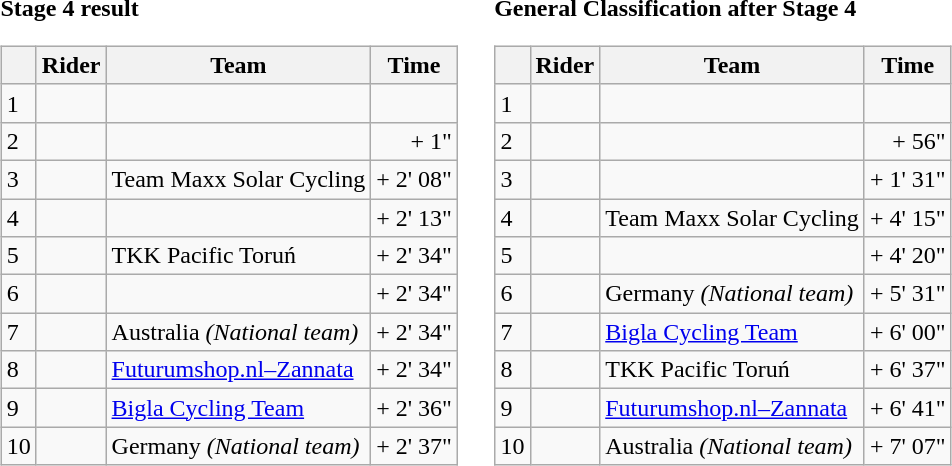<table>
<tr>
<td><strong>Stage 4 result</strong><br><table class="wikitable">
<tr>
<th></th>
<th>Rider</th>
<th>Team</th>
<th>Time</th>
</tr>
<tr>
<td>1</td>
<td></td>
<td></td>
<td align="right"></td>
</tr>
<tr>
<td>2</td>
<td></td>
<td></td>
<td align="right">+ 1"</td>
</tr>
<tr>
<td>3</td>
<td></td>
<td>Team Maxx Solar Cycling</td>
<td align="right">+ 2' 08"</td>
</tr>
<tr>
<td>4</td>
<td></td>
<td></td>
<td align="right">+ 2' 13"</td>
</tr>
<tr>
<td>5</td>
<td></td>
<td>TKK Pacific Toruń</td>
<td align="right">+ 2' 34"</td>
</tr>
<tr>
<td>6</td>
<td></td>
<td></td>
<td align="right">+ 2' 34"</td>
</tr>
<tr>
<td>7</td>
<td></td>
<td>Australia <em>(National team)</em></td>
<td align="right">+ 2' 34"</td>
</tr>
<tr>
<td>8</td>
<td></td>
<td><a href='#'>Futurumshop.nl–Zannata</a></td>
<td align="right">+ 2' 34"</td>
</tr>
<tr>
<td>9</td>
<td></td>
<td><a href='#'>Bigla Cycling Team</a></td>
<td align="right">+ 2' 36"</td>
</tr>
<tr>
<td>10</td>
<td></td>
<td>Germany <em>(National team)</em></td>
<td align="right">+ 2' 37"</td>
</tr>
</table>
</td>
<td></td>
<td><strong>General Classification after Stage 4</strong><br><table class="wikitable">
<tr>
<th></th>
<th>Rider</th>
<th>Team</th>
<th>Time</th>
</tr>
<tr>
<td>1</td>
<td></td>
<td></td>
<td align="right"></td>
</tr>
<tr>
<td>2</td>
<td></td>
<td></td>
<td align="right">+ 56"</td>
</tr>
<tr>
<td>3</td>
<td></td>
<td></td>
<td align="right">+ 1' 31"</td>
</tr>
<tr>
<td>4</td>
<td></td>
<td>Team Maxx Solar Cycling</td>
<td align="right">+ 4' 15"</td>
</tr>
<tr>
<td>5</td>
<td></td>
<td></td>
<td align="right">+ 4' 20"</td>
</tr>
<tr>
<td>6</td>
<td></td>
<td>Germany <em>(National team)</em></td>
<td align="right">+ 5' 31"</td>
</tr>
<tr>
<td>7</td>
<td></td>
<td><a href='#'>Bigla Cycling Team</a></td>
<td align="right">+ 6' 00"</td>
</tr>
<tr>
<td>8</td>
<td></td>
<td>TKK Pacific Toruń</td>
<td align="right">+ 6' 37"</td>
</tr>
<tr>
<td>9</td>
<td></td>
<td><a href='#'>Futurumshop.nl–Zannata</a></td>
<td align="right">+ 6' 41"</td>
</tr>
<tr>
<td>10</td>
<td></td>
<td>Australia <em>(National team)</em></td>
<td align="right">+ 7' 07"</td>
</tr>
</table>
</td>
</tr>
</table>
